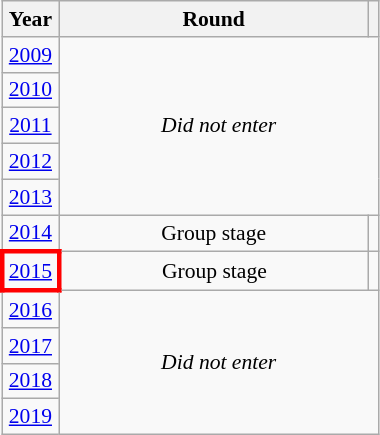<table class="wikitable" style="text-align: center; font-size:90%">
<tr>
<th>Year</th>
<th style="width:200px">Round</th>
<th></th>
</tr>
<tr>
<td><a href='#'>2009</a></td>
<td colspan="2" rowspan="5"><em>Did not enter</em></td>
</tr>
<tr>
<td><a href='#'>2010</a></td>
</tr>
<tr>
<td><a href='#'>2011</a></td>
</tr>
<tr>
<td><a href='#'>2012</a></td>
</tr>
<tr>
<td><a href='#'>2013</a></td>
</tr>
<tr>
<td><a href='#'>2014</a></td>
<td>Group stage</td>
<td></td>
</tr>
<tr>
<td style="border: 3px solid red"><a href='#'>2015</a></td>
<td>Group stage</td>
<td></td>
</tr>
<tr>
<td><a href='#'>2016</a></td>
<td colspan="2" rowspan="4"><em>Did not enter</em></td>
</tr>
<tr>
<td><a href='#'>2017</a></td>
</tr>
<tr>
<td><a href='#'>2018</a></td>
</tr>
<tr>
<td><a href='#'>2019</a></td>
</tr>
</table>
